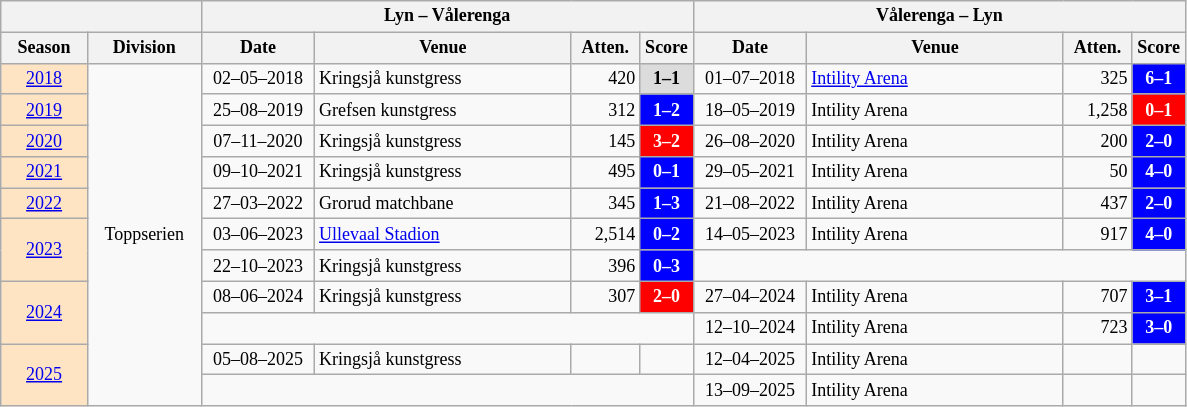<table class="wikitable" style="text-align: center; font-size: 12px">
<tr>
<th colspan=2></th>
<th colspan=4>Lyn – Vålerenga</th>
<th colspan=4>Vålerenga – Lyn</th>
</tr>
<tr>
<th width="52">Season</th>
<th width="70">Division</th>
<th width="70">Date</th>
<th width="165">Venue</th>
<th width="40">Atten.</th>
<th width="30">Score</th>
<th width="70">Date</th>
<th width="165">Venue</th>
<th width="40">Atten.</th>
<th width="30">Score</th>
</tr>
<tr>
<td bgcolor=#ffe4c4 rowspan=1><a href='#'>2018</a></td>
<td rowspan=11>Toppserien</td>
<td>02–05–2018</td>
<td align="left">Kringsjå kunstgress</td>
<td align="right">420</td>
<td bgcolor=#dcdcdc><strong>1–1</strong></td>
<td>01–07–2018</td>
<td align="left"><a href='#'>Intility Arena</a></td>
<td align="right">325</td>
<td style="color:white;background:#0000FF"><strong>6–1</strong></td>
</tr>
<tr>
<td bgcolor=#ffe4c4 rowspan=1><a href='#'>2019</a></td>
<td>25–08–2019</td>
<td align="left">Grefsen kunstgress</td>
<td align="right">312</td>
<td style="color:white;background:#0000FF"><strong>1–2</strong></td>
<td>18–05–2019</td>
<td align="left">Intility Arena</td>
<td align="right">1,258</td>
<td style="color:white;background:red"><strong>0–1</strong></td>
</tr>
<tr>
<td bgcolor=#ffe4c4 rowspan=1><a href='#'>2020</a></td>
<td>07–11–2020</td>
<td align="left">Kringsjå kunstgress</td>
<td align="right">145</td>
<td style="color:white;background:red"><strong>3–2</strong></td>
<td>26–08–2020</td>
<td align="left">Intility Arena</td>
<td align="right">200</td>
<td style="color:white;background:#0000FF"><strong>2–0</strong></td>
</tr>
<tr>
<td bgcolor=#ffe4c4 rowspan=1><a href='#'>2021</a></td>
<td>09–10–2021</td>
<td align="left">Kringsjå kunstgress</td>
<td align="right">495</td>
<td style="color:white;background:#0000FF"><strong>0–1</strong></td>
<td>29–05–2021</td>
<td align="left">Intility Arena</td>
<td align="right">50</td>
<td style="color:white;background:#0000FF"><strong>4–0</strong></td>
</tr>
<tr>
<td bgcolor=#ffe4c4 rowspan=1><a href='#'>2022</a></td>
<td>27–03–2022</td>
<td align="left">Grorud matchbane</td>
<td align="right">345</td>
<td style="color:white;background:#0000FF"><strong>1–3</strong></td>
<td>21–08–2022</td>
<td align="left">Intility Arena</td>
<td align="right">437</td>
<td style="color:white;background:#0000FF"><strong>2–0</strong></td>
</tr>
<tr>
<td bgcolor=#ffe4c4 rowspan=2><a href='#'>2023</a></td>
<td>03–06–2023</td>
<td align="left"><a href='#'>Ullevaal Stadion</a></td>
<td align="right">2,514</td>
<td style="color:white;background:#0000FF"><strong>0–2</strong></td>
<td>14–05–2023</td>
<td align="left">Intility Arena</td>
<td align="right">917</td>
<td style="color:white;background:#0000FF"><strong>4–0</strong></td>
</tr>
<tr>
<td>22–10–2023</td>
<td align="left">Kringsjå kunstgress</td>
<td align="right">396</td>
<td style="color:white;background:#0000FF"><strong>0–3</strong></td>
<td colspan="4"></td>
</tr>
<tr>
<td bgcolor=#ffe4c4 rowspan=2><a href='#'>2024</a></td>
<td>08–06–2024</td>
<td align="left">Kringsjå kunstgress</td>
<td align="right">307</td>
<td style="color:white;background:red"><strong>2–0</strong></td>
<td>27–04–2024</td>
<td align="left">Intility Arena</td>
<td align="right">707</td>
<td style="color:white;background:#0000FF"><strong>3–1</strong></td>
</tr>
<tr>
<td colspan="4"></td>
<td>12–10–2024</td>
<td align="left">Intility Arena</td>
<td align="right">723</td>
<td style="color:white;background:#0000FF"><strong>3–0</strong></td>
</tr>
<tr>
<td bgcolor=#ffe4c4 rowspan=2><a href='#'>2025</a></td>
<td>05–08–2025</td>
<td align="left">Kringsjå kunstgress</td>
<td align="right"></td>
<td></td>
<td>12–04–2025</td>
<td align="left">Intility Arena</td>
<td align="right"></td>
<td></td>
</tr>
<tr>
<td colspan="4"></td>
<td>13–09–2025</td>
<td align="left">Intility Arena</td>
<td align="right"></td>
<td></td>
</tr>
</table>
